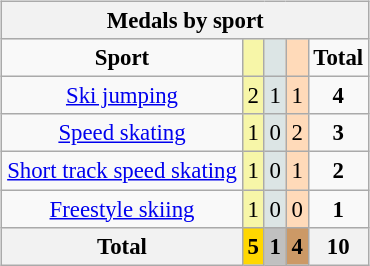<table class="wikitable" style="font-size:95%;float:right;clear:right;">
<tr style="background:#efefef;">
<th colspan=5><strong>Medals by sport</strong></th>
</tr>
<tr align=center>
<td><strong>Sport</strong></td>
<td bgcolor=#f7f6a8></td>
<td bgcolor=#dce5e5></td>
<td bgcolor=#ffdab9></td>
<td><strong>Total</strong></td>
</tr>
<tr align=center>
<td><a href='#'>Ski jumping</a></td>
<td style="background:#F7F6A8;">2</td>
<td style="background:#DCE5E5;">1</td>
<td style="background:#FFDAB9;">1</td>
<td><strong>4</strong></td>
</tr>
<tr align=center>
<td><a href='#'>Speed skating</a></td>
<td style="background:#F7F6A8;">1</td>
<td style="background:#DCE5E5;">0</td>
<td style="background:#FFDAB9;">2</td>
<td><strong>3</strong></td>
</tr>
<tr align=center>
<td><a href='#'>Short track speed skating</a></td>
<td style="background:#F7F6A8;">1</td>
<td style="background:#DCE5E5;">0</td>
<td style="background:#FFDAB9;">1</td>
<td><strong>2</strong></td>
</tr>
<tr align=center>
<td><a href='#'>Freestyle skiing</a></td>
<td style="background:#F7F6A8;">1</td>
<td style="background:#DCE5E5;">0</td>
<td style="background:#FFDAB9;">0</td>
<td><strong>1</strong></td>
</tr>
<tr align=center>
<th><strong>Total</strong></th>
<th style="background:gold;"><strong>5</strong></th>
<th style="background:silver;"><strong>1</strong></th>
<th style="background:#c96;"><strong>4</strong></th>
<th><strong>10</strong></th>
</tr>
</table>
